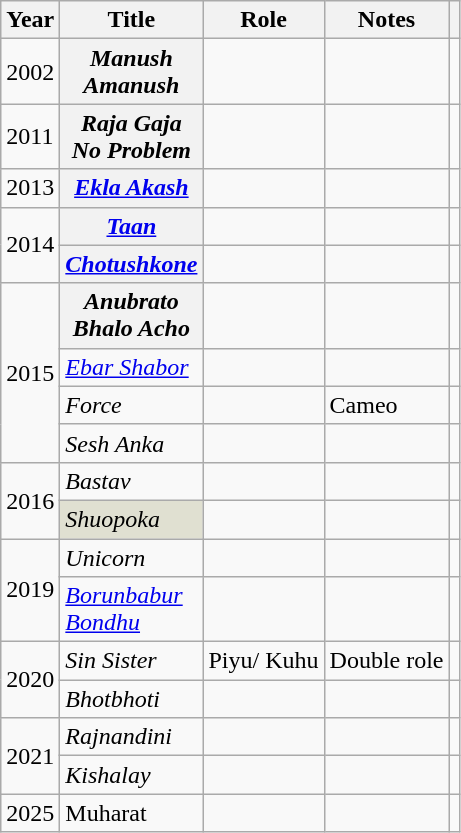<table class="wikitable plainrowheaders sortable" style="margin-right: 0;">
<tr>
<th scope="col">Year</th>
<th scope="col">Title</th>
<th scope="col">Role</th>
<th scope="col" class="unsortable">Notes</th>
<th scope="col" class="unsortable"></th>
</tr>
<tr>
<td>2002</td>
<th scope="row"><em>Manush Amanush</em></th>
<td></td>
<td></td>
<td></td>
</tr>
<tr>
<td>2011</td>
<th scope="row"><em>Raja Gaja No Problem</em></th>
<td></td>
<td></td>
<td></td>
</tr>
<tr>
<td>2013</td>
<th scope="row"><em><a href='#'>Ekla Akash</a></em></th>
<td></td>
<td></td>
<td></td>
</tr>
<tr>
<td rowspan="2">2014</td>
<th scope="row"><em><a href='#'>Taan</a></em></th>
<td></td>
<td></td>
<td></td>
</tr>
<tr>
<th scope="row"><em><a href='#'>Chotushkone</a></em></th>
<td></td>
<td></td>
<td></td>
</tr>
<tr>
<td rowspan="4">2015</td>
<th scope="row"><em>Anubrato Bhalo Acho</em></th>
<td></td>
<td></td>
<td></td>
</tr>
<tr>
<td><em><a href='#'>Ebar Shabor</a></em></td>
<td></td>
<td></td>
<td></td>
</tr>
<tr>
<td><em>Force</em></td>
<td></td>
<td>Cameo</td>
<td></td>
</tr>
<tr>
<td><em>Sesh Anka</em></td>
<td></td>
<td></td>
<td></td>
</tr>
<tr>
<td rowspan="2">2016</td>
<td><em>Bastav</em></td>
<td></td>
<td></td>
<td></td>
</tr>
<tr>
<td style="width:50px;background-color:#E0E0D1"><em>Shuopoka</em> </td>
<td></td>
<td></td>
<td></td>
</tr>
<tr>
<td rowspan="2">2019</td>
<td><em>Unicorn</em></td>
<td></td>
<td></td>
<td></td>
</tr>
<tr>
<td><em><a href='#'>Borunbabur Bondhu</a></em></td>
<td></td>
<td></td>
<td></td>
</tr>
<tr>
<td rowspan="2">2020</td>
<td><em>Sin Sister</em></td>
<td>Piyu/ Kuhu</td>
<td>Double role</td>
<td></td>
</tr>
<tr>
<td><em>Bhotbhoti</em></td>
<td></td>
<td></td>
<td></td>
</tr>
<tr>
<td rowspan="2">2021</td>
<td><em>Rajnandini</em></td>
<td></td>
<td></td>
</tr>
<tr>
<td><em>Kishalay</em></td>
<td></td>
<td></td>
<td></td>
</tr>
<tr>
<td>2025</td>
<td>Muharat</td>
<td></td>
<td></td>
<td></td>
</tr>
</table>
